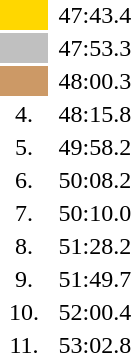<table style="text-align:center">
<tr>
<td width=30 bgcolor=gold></td>
<td align=left></td>
<td>47:43.4</td>
</tr>
<tr>
<td bgcolor=silver></td>
<td align=left></td>
<td>47:53.3</td>
</tr>
<tr>
<td bgcolor=cc9966></td>
<td align=left></td>
<td>48:00.3</td>
</tr>
<tr>
<td>4.</td>
<td align=left></td>
<td>48:15.8</td>
</tr>
<tr>
<td>5.</td>
<td align=left></td>
<td>49:58.2</td>
</tr>
<tr>
<td>6.</td>
<td align=left></td>
<td>50:08.2</td>
</tr>
<tr>
<td>7.</td>
<td align=left></td>
<td>50:10.0</td>
</tr>
<tr>
<td>8.</td>
<td align=left></td>
<td>51:28.2</td>
</tr>
<tr>
<td>9.</td>
<td align=left></td>
<td>51:49.7</td>
</tr>
<tr>
<td>10.</td>
<td align=left></td>
<td>52:00.4</td>
</tr>
<tr>
<td>11.</td>
<td align=left></td>
<td>53:02.8</td>
</tr>
</table>
